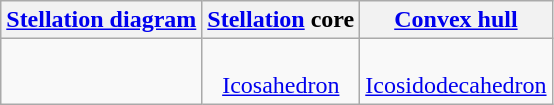<table class=wikitable>
<tr>
<th><a href='#'>Stellation diagram</a></th>
<th><a href='#'>Stellation</a> core</th>
<th><a href='#'>Convex hull</a></th>
</tr>
<tr valign=top align=center>
<td></td>
<td><br><a href='#'>Icosahedron</a></td>
<td><br><a href='#'>Icosidodecahedron</a></td>
</tr>
</table>
